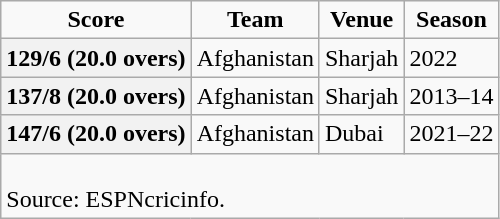<table class="wikitable">
<tr>
<td align="center"><strong>Score</strong></td>
<td align="center"><strong>Team</strong></td>
<td align="center"><strong>Venue</strong></td>
<td align="center"><strong>Season</strong></td>
</tr>
<tr>
<th>129/6 (20.0 overs)</th>
<td>Afghanistan</td>
<td>Sharjah</td>
<td>2022</td>
</tr>
<tr>
<th>137/8 (20.0 overs)</th>
<td>Afghanistan</td>
<td>Sharjah</td>
<td>2013–14</td>
</tr>
<tr>
<th>147/6 (20.0 overs)</th>
<td>Afghanistan</td>
<td>Dubai</td>
<td>2021–22</td>
</tr>
<tr>
<td colspan="5"><br>Source: ESPNcricinfo.</td>
</tr>
</table>
